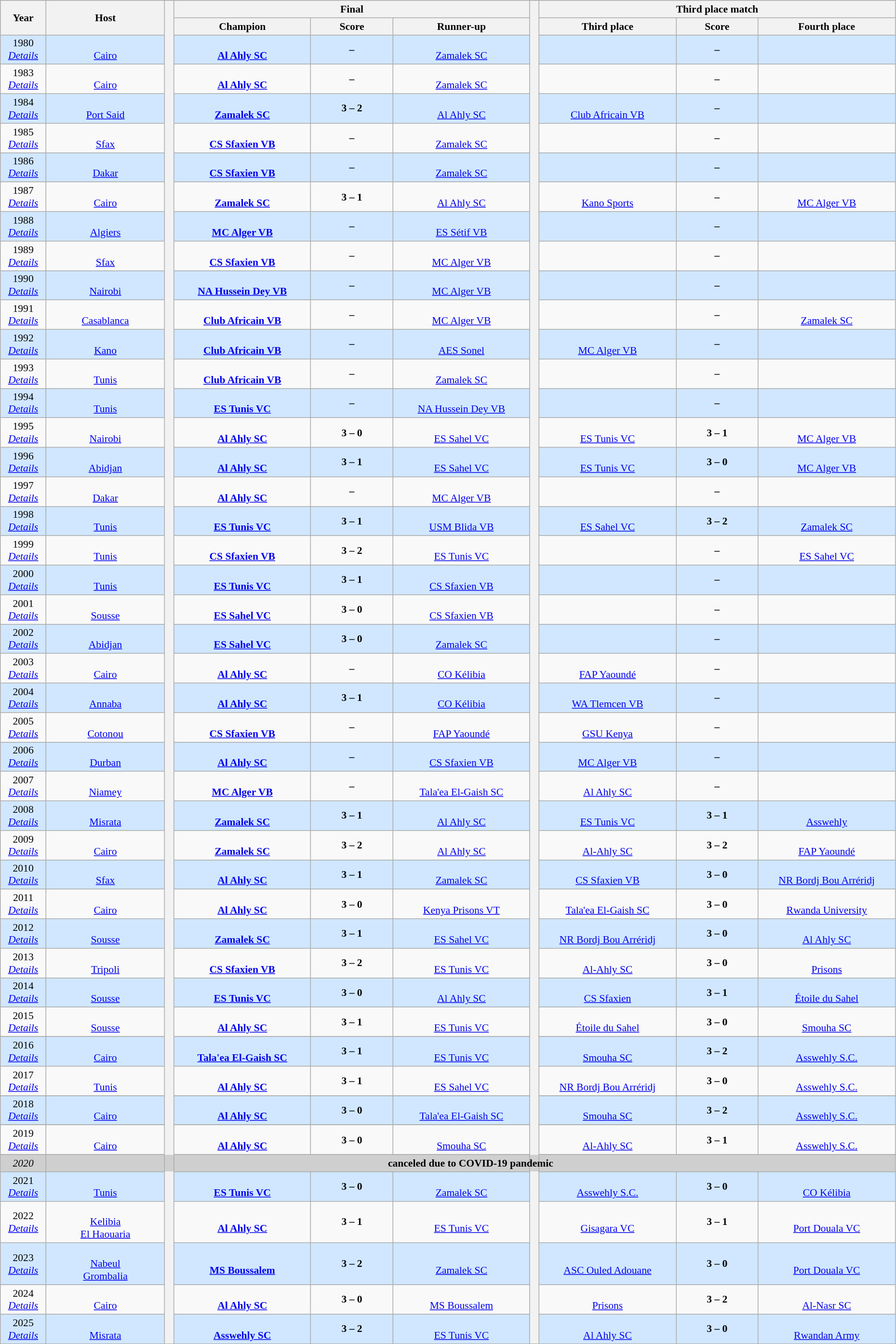<table class="wikitable" style="font-size:90%; width: 98%; text-align: center;">
<tr bgcolor=#C1D8FF>
<th rowspan=2 width=5%>Year</th>
<th rowspan=2 width=13%>Host</th>
<th width=1% rowspan=1000 bgcolor=ffffff></th>
<th colspan=3>Final</th>
<th width=1% rowspan=1000 bgcolor=ffffff></th>
<th colspan=3>Third place match</th>
</tr>
<tr bgcolor=#EFEFEF>
<th width=15%>Champion</th>
<th width=9%>Score</th>
<th width=15%>Runner-up</th>
<th width=15%>Third place</th>
<th width=9%>Score</th>
<th width=15%>Fourth place</th>
</tr>
<tr bgcolor=#D0E7FF>
<td>1980<br><em><a href='#'>Details</a></em></td>
<td><br><a href='#'>Cairo</a></td>
<td><strong><br><a href='#'>Al Ahly SC</a></strong></td>
<td><strong> – </strong></td>
<td><br><a href='#'>Zamalek SC</a></td>
<td></td>
<td><strong> – </strong></td>
<td></td>
</tr>
<tr>
<td>1983<br><em><a href='#'>Details</a></em></td>
<td><br><a href='#'>Cairo</a></td>
<td><strong><br><a href='#'>Al Ahly SC</a></strong></td>
<td><strong> – </strong></td>
<td><br><a href='#'>Zamalek SC</a></td>
<td></td>
<td><strong> – </strong></td>
<td></td>
</tr>
<tr bgcolor=#D0E7FF>
<td>1984<br><em><a href='#'>Details</a></em></td>
<td><br><a href='#'>Port Said</a></td>
<td><strong><br><a href='#'>Zamalek SC</a></strong></td>
<td><strong>3 – 2</strong></td>
<td><br><a href='#'>Al Ahly SC</a></td>
<td><br><a href='#'>Club Africain VB</a></td>
<td><strong> – </strong></td>
<td></td>
</tr>
<tr>
<td>1985<br><em><a href='#'>Details</a></em></td>
<td><br><a href='#'>Sfax</a></td>
<td><strong><br><a href='#'>CS Sfaxien VB</a></strong></td>
<td><strong> – </strong></td>
<td><br><a href='#'>Zamalek SC</a></td>
<td></td>
<td><strong> – </strong></td>
<td></td>
</tr>
<tr bgcolor=#D0E7FF>
<td>1986<br><em><a href='#'>Details</a></em></td>
<td><br><a href='#'>Dakar</a></td>
<td><strong><br><a href='#'>CS Sfaxien VB</a></strong></td>
<td><strong> – </strong></td>
<td><br><a href='#'>Zamalek SC</a></td>
<td></td>
<td><strong> – </strong></td>
<td></td>
</tr>
<tr>
<td>1987<br><em><a href='#'>Details</a></em></td>
<td><br><a href='#'>Cairo</a></td>
<td><strong><br><a href='#'>Zamalek SC</a></strong></td>
<td><strong>3 – 1</strong></td>
<td><br><a href='#'>Al Ahly SC</a></td>
<td><br><a href='#'>Kano Sports</a></td>
<td><strong> – </strong></td>
<td><br><a href='#'>MC Alger VB</a></td>
</tr>
<tr bgcolor=#D0E7FF>
<td>1988<br><em><a href='#'>Details</a></em></td>
<td><br><a href='#'>Algiers</a></td>
<td><strong><br><a href='#'>MC Alger VB</a></strong></td>
<td><strong> – </strong></td>
<td><br><a href='#'>ES Sétif VB</a></td>
<td></td>
<td><strong> – </strong></td>
<td></td>
</tr>
<tr>
<td>1989<br><em><a href='#'>Details</a></em></td>
<td><br><a href='#'>Sfax</a></td>
<td><strong><br><a href='#'>CS Sfaxien VB</a></strong></td>
<td><strong> – </strong></td>
<td><br><a href='#'>MC Alger VB</a></td>
<td></td>
<td><strong> – </strong></td>
<td></td>
</tr>
<tr bgcolor=#D0E7FF>
<td>1990<br><em><a href='#'>Details</a></em></td>
<td><br><a href='#'>Nairobi</a></td>
<td><strong><br><a href='#'>NA Hussein Dey VB</a></strong></td>
<td><strong> – </strong></td>
<td><br><a href='#'>MC Alger VB</a></td>
<td></td>
<td><strong> – </strong></td>
<td></td>
</tr>
<tr>
<td>1991<br><em><a href='#'>Details</a></em></td>
<td><br><a href='#'>Casablanca</a></td>
<td><strong><br><a href='#'>Club Africain VB</a></strong></td>
<td><strong> – </strong></td>
<td><br><a href='#'>MC Alger VB</a></td>
<td></td>
<td><strong> – </strong></td>
<td><br><a href='#'>Zamalek SC</a></td>
</tr>
<tr bgcolor=#D0E7FF>
<td>1992<br><em><a href='#'>Details</a></em></td>
<td><br><a href='#'>Kano</a></td>
<td><strong><br><a href='#'>Club Africain VB</a></strong></td>
<td><strong> – </strong></td>
<td><br><a href='#'>AES Sonel</a></td>
<td><br><a href='#'>MC Alger VB</a></td>
<td><strong> – </strong></td>
<td></td>
</tr>
<tr>
<td>1993<br><em><a href='#'>Details</a></em></td>
<td><br><a href='#'>Tunis</a></td>
<td><strong><br><a href='#'>Club Africain VB</a></strong></td>
<td><strong> – </strong></td>
<td><br><a href='#'>Zamalek SC</a></td>
<td></td>
<td><strong> – </strong></td>
<td></td>
</tr>
<tr bgcolor=#D0E7FF>
<td>1994<br><em><a href='#'>Details</a></em></td>
<td><br><a href='#'>Tunis</a></td>
<td><strong><br><a href='#'>ES Tunis VC</a></strong></td>
<td><strong> – </strong></td>
<td><br><a href='#'>NA Hussein Dey VB</a></td>
<td></td>
<td><strong> – </strong></td>
<td></td>
</tr>
<tr>
<td>1995<br><em><a href='#'>Details</a></em></td>
<td><br><a href='#'>Nairobi</a></td>
<td><strong><br><a href='#'>Al Ahly SC</a></strong></td>
<td><strong>3 – 0</strong></td>
<td><br><a href='#'>ES Sahel VC</a></td>
<td><br><a href='#'>ES Tunis VC</a></td>
<td><strong>3 – 1</strong></td>
<td><br><a href='#'>MC Alger VB</a></td>
</tr>
<tr bgcolor=#D0E7FF>
<td>1996<br><em><a href='#'>Details</a></em></td>
<td><br><a href='#'>Abidjan</a></td>
<td><strong><br><a href='#'>Al Ahly SC</a></strong></td>
<td><strong>3 – 1</strong></td>
<td><br><a href='#'>ES Sahel VC</a></td>
<td><br><a href='#'>ES Tunis VC</a></td>
<td><strong>3 – 0</strong></td>
<td><br><a href='#'>MC Alger VB</a></td>
</tr>
<tr>
<td>1997<br><em><a href='#'>Details</a></em></td>
<td><br><a href='#'>Dakar</a></td>
<td><strong><br><a href='#'>Al Ahly SC</a></strong></td>
<td><strong> – </strong></td>
<td><br><a href='#'>MC Alger VB</a></td>
<td></td>
<td><strong> – </strong></td>
<td></td>
</tr>
<tr bgcolor=#D0E7FF>
<td>1998<br><em><a href='#'>Details</a></em></td>
<td><br><a href='#'>Tunis</a></td>
<td><strong><br><a href='#'>ES Tunis VC</a></strong></td>
<td><strong>3 – 1</strong></td>
<td><br><a href='#'>USM Blida VB</a></td>
<td><br><a href='#'>ES Sahel VC</a></td>
<td><strong>3 – 2</strong></td>
<td><br><a href='#'>Zamalek SC</a></td>
</tr>
<tr>
<td>1999<br><em><a href='#'>Details</a></em></td>
<td><br><a href='#'>Tunis</a></td>
<td><strong><br><a href='#'>CS Sfaxien VB</a></strong></td>
<td><strong>3 – 2</strong></td>
<td><br><a href='#'>ES Tunis VC</a></td>
<td></td>
<td><strong> – </strong></td>
<td><br><a href='#'>ES Sahel VC</a></td>
</tr>
<tr bgcolor=#D0E7FF>
<td>2000<br><em><a href='#'>Details</a></em></td>
<td><br><a href='#'>Tunis</a></td>
<td><strong><br><a href='#'>ES Tunis VC</a></strong></td>
<td><strong>3 – 1</strong></td>
<td><br><a href='#'>CS Sfaxien VB</a></td>
<td></td>
<td><strong> – </strong></td>
<td></td>
</tr>
<tr>
<td>2001<br><em><a href='#'>Details</a></em></td>
<td><br><a href='#'>Sousse</a></td>
<td><strong><br><a href='#'>ES Sahel VC</a></strong></td>
<td><strong>3 – 0</strong></td>
<td><br><a href='#'>CS Sfaxien VB</a></td>
<td></td>
<td><strong> – </strong></td>
<td></td>
</tr>
<tr bgcolor=#D0E7FF>
<td>2002<br><em><a href='#'>Details</a></em></td>
<td><br><a href='#'>Abidjan</a></td>
<td><strong><br><a href='#'>ES Sahel VC</a></strong></td>
<td><strong>3 – 0</strong></td>
<td><br><a href='#'>Zamalek SC</a></td>
<td></td>
<td><strong> – </strong></td>
<td></td>
</tr>
<tr>
<td>2003<br><em><a href='#'>Details</a></em></td>
<td><br><a href='#'>Cairo</a></td>
<td><strong><br><a href='#'>Al Ahly SC</a></strong></td>
<td><strong> – </strong></td>
<td><br><a href='#'>CO Kélibia</a></td>
<td><br><a href='#'>FAP Yaoundé</a></td>
<td><strong> – </strong></td>
<td></td>
</tr>
<tr bgcolor=#D0E7FF>
<td>2004<br><em><a href='#'>Details</a></em></td>
<td><br><a href='#'>Annaba</a></td>
<td><strong><br><a href='#'>Al Ahly SC</a></strong></td>
<td><strong>3 – 1</strong></td>
<td><br><a href='#'>CO Kélibia</a></td>
<td><br><a href='#'>WA Tlemcen VB</a></td>
<td><strong> – </strong></td>
<td></td>
</tr>
<tr>
<td>2005<br><em><a href='#'>Details</a></em></td>
<td><br><a href='#'>Cotonou</a></td>
<td><strong><br><a href='#'>CS Sfaxien VB</a></strong></td>
<td><strong> – </strong></td>
<td><br><a href='#'>FAP Yaoundé</a></td>
<td><br><a href='#'>GSU Kenya</a></td>
<td><strong> – </strong></td>
<td></td>
</tr>
<tr bgcolor=#D0E7FF>
<td>2006<br><em><a href='#'>Details</a></em></td>
<td><br><a href='#'>Durban</a></td>
<td><strong><br><a href='#'>Al Ahly SC</a></strong></td>
<td><strong> – </strong></td>
<td><br><a href='#'>CS Sfaxien VB</a></td>
<td><br><a href='#'>MC Alger VB</a></td>
<td><strong> – </strong></td>
<td></td>
</tr>
<tr>
<td>2007<br><em><a href='#'>Details</a></em></td>
<td><br><a href='#'>Niamey</a></td>
<td><strong><br><a href='#'>MC Alger VB</a></strong></td>
<td><strong> – </strong></td>
<td><br><a href='#'>Tala'ea El-Gaish SC</a></td>
<td><br><a href='#'>Al Ahly SC</a></td>
<td><strong> – </strong></td>
<td></td>
</tr>
<tr bgcolor=#D0E7FF>
<td>2008<br><em><a href='#'>Details</a></em></td>
<td><br><a href='#'>Misrata</a></td>
<td><strong><br><a href='#'>Zamalek SC</a></strong></td>
<td><strong>3 – 1</strong></td>
<td><br><a href='#'>Al Ahly SC</a></td>
<td><br><a href='#'>ES Tunis VC</a></td>
<td><strong>3 – 1</strong></td>
<td><br><a href='#'>Asswehly</a></td>
</tr>
<tr>
<td>2009<br><em><a href='#'>Details</a></em></td>
<td><br><a href='#'>Cairo</a></td>
<td><strong><br><a href='#'>Zamalek SC</a></strong></td>
<td><strong>3 – 2</strong></td>
<td><br><a href='#'>Al Ahly SC</a></td>
<td><br><a href='#'>Al-Ahly SC</a></td>
<td><strong>3 – 2</strong></td>
<td><br><a href='#'>FAP Yaoundé</a></td>
</tr>
<tr bgcolor=#D0E7FF>
<td>2010<br><em><a href='#'>Details</a></em></td>
<td><br><a href='#'>Sfax</a></td>
<td><strong><br><a href='#'>Al Ahly SC</a></strong></td>
<td><strong>3 – 1</strong></td>
<td><br><a href='#'>Zamalek SC</a></td>
<td><br><a href='#'>CS Sfaxien VB</a></td>
<td><strong>3 – 0</strong></td>
<td><br><a href='#'>NR Bordj Bou Arréridj</a></td>
</tr>
<tr>
<td>2011<br><em><a href='#'>Details</a></em></td>
<td><br><a href='#'>Cairo</a></td>
<td><strong><br><a href='#'>Al Ahly SC</a></strong></td>
<td><strong>3 – 0</strong></td>
<td><br><a href='#'>Kenya Prisons VT</a></td>
<td><br><a href='#'>Tala'ea El-Gaish SC</a></td>
<td><strong>3 – 0</strong></td>
<td><br><a href='#'>Rwanda University</a></td>
</tr>
<tr bgcolor=#D0E7FF>
<td>2012<br><em><a href='#'>Details</a></em></td>
<td><br><a href='#'>Sousse</a></td>
<td><strong><br><a href='#'>Zamalek SC</a></strong></td>
<td><strong>3 – 1</strong></td>
<td><br><a href='#'>ES Sahel VC</a></td>
<td><br><a href='#'>NR Bordj Bou Arréridj</a></td>
<td><strong>3 – 0</strong></td>
<td><br><a href='#'>Al Ahly SC</a></td>
</tr>
<tr>
<td>2013<br><em><a href='#'>Details</a></em></td>
<td><br><a href='#'>Tripoli</a></td>
<td><strong><br><a href='#'>CS Sfaxien VB</a></strong></td>
<td><strong>3 – 2</strong></td>
<td><br><a href='#'>ES Tunis VC</a></td>
<td><br><a href='#'>Al-Ahly SC</a></td>
<td><strong>3 – 0</strong></td>
<td><br><a href='#'>Prisons</a></td>
</tr>
<tr bgcolor=#D0E7FF>
<td>2014<br><em><a href='#'>Details</a></em></td>
<td><br><a href='#'>Sousse</a></td>
<td><strong><br><a href='#'>ES Tunis VC</a></strong></td>
<td><strong>3 – 0</strong></td>
<td><br><a href='#'>Al Ahly SC</a></td>
<td><br><a href='#'>CS Sfaxien</a></td>
<td><strong>3 – 1</strong></td>
<td><br><a href='#'>Étoile du Sahel</a></td>
</tr>
<tr>
<td>2015<br><em><a href='#'>Details</a></em></td>
<td><br><a href='#'>Sousse</a></td>
<td><strong><br><a href='#'>Al Ahly SC</a></strong></td>
<td><strong>3 – 1</strong></td>
<td><br><a href='#'>ES Tunis VC</a></td>
<td><br><a href='#'>Étoile du Sahel</a></td>
<td><strong>3 – 0</strong></td>
<td><br><a href='#'>Smouha SC</a></td>
</tr>
<tr>
</tr>
<tr bgcolor=#D0E7FF>
<td>2016<br><em><a href='#'>Details</a></em></td>
<td><br><a href='#'>Cairo</a></td>
<td><strong><br><a href='#'>Tala'ea El-Gaish SC</a></strong></td>
<td><strong>3 – 1</strong></td>
<td><br><a href='#'>ES Tunis VC</a></td>
<td><br><a href='#'>Smouha SC</a></td>
<td><strong>3 – 2</strong></td>
<td><br><a href='#'>Asswehly S.C.</a></td>
</tr>
<tr>
<td>2017<br><em><a href='#'>Details</a></em></td>
<td><br><a href='#'>Tunis</a></td>
<td><strong><br><a href='#'>Al Ahly SC</a></strong></td>
<td><strong>3 – 1</strong></td>
<td><br><a href='#'>ES Sahel VC</a></td>
<td><br><a href='#'>NR Bordj Bou Arréridj</a></td>
<td><strong>3 – 0</strong></td>
<td><br><a href='#'>Asswehly S.C.</a></td>
</tr>
<tr>
</tr>
<tr bgcolor=#D0E7FF>
<td>2018<br><em><a href='#'>Details</a></em></td>
<td><br><a href='#'>Cairo</a></td>
<td><strong><br><a href='#'>Al Ahly SC</a></strong></td>
<td><strong>3 – 0</strong></td>
<td><br><a href='#'>Tala'ea El-Gaish SC</a></td>
<td><br><a href='#'>Smouha SC</a></td>
<td><strong>3 – 2</strong></td>
<td><br><a href='#'>Asswehly S.C.</a></td>
</tr>
<tr>
</tr>
<tr>
<td>2019<br><em><a href='#'>Details</a></em></td>
<td><br><a href='#'>Cairo</a></td>
<td><strong><br><a href='#'>Al Ahly SC</a></strong></td>
<td><strong>3 – 0</strong></td>
<td><br><a href='#'>Smouha SC</a></td>
<td><br><a href='#'>Al-Ahly SC</a></td>
<td><strong>3 – 1</strong></td>
<td><br><a href='#'>Asswehly S.C.</a></td>
</tr>
<tr>
</tr>
<tr bgcolor=#cfcfcf>
<td><em>2020</em></td>
<td ! colspan=9><strong>canceled due to COVID-19 pandemic</strong></td>
</tr>
<tr bgcolor=#D0E7FF>
<td>2021<br><em><a href='#'>Details</a></em></td>
<td><br><a href='#'>Tunis</a></td>
<td><strong><br><a href='#'>ES Tunis VC</a></strong></td>
<td><strong>3 – 0</strong></td>
<td><br><a href='#'>Zamalek SC</a></td>
<td><br><a href='#'>Asswehly S.C.</a></td>
<td><strong>3 – 0</strong></td>
<td><br><a href='#'>CO Kélibia</a></td>
</tr>
<tr>
<td>2022<br><em><a href='#'>Details</a></em></td>
<td><br><a href='#'>Kelibia</a><br><a href='#'>El Haouaria</a></td>
<td><strong><br><a href='#'>Al Ahly SC</a></strong></td>
<td><strong>3 – 1</strong></td>
<td><br><a href='#'>ES Tunis VC</a></td>
<td><br><a href='#'>Gisagara VC</a></td>
<td><strong>3 – 1</strong></td>
<td><br><a href='#'>Port Douala VC</a></td>
</tr>
<tr bgcolor=#D0E7FF>
<td>2023<br><em><a href='#'>Details</a></em></td>
<td><br><a href='#'>Nabeul</a><br><a href='#'>Grombalia</a></td>
<td><strong><br><a href='#'>MS Boussalem</a></strong></td>
<td><strong>3 – 2</strong></td>
<td><br><a href='#'>Zamalek SC</a></td>
<td><br><a href='#'>ASC Ouled Adouane</a></td>
<td><strong>3 – 0</strong></td>
<td><br><a href='#'>Port Douala VC</a></td>
</tr>
<tr>
<td>2024<br><em><a href='#'>Details</a></em></td>
<td><br><a href='#'>Cairo</a></td>
<td><strong><br><a href='#'>Al Ahly SC</a></strong></td>
<td><strong>3 – 0</strong></td>
<td><br><a href='#'>MS Boussalem</a></td>
<td><br><a href='#'>Prisons</a></td>
<td><strong>3 – 2</strong></td>
<td><br><a href='#'>Al-Nasr SC</a></td>
</tr>
<tr bgcolor=#D0E7FF>
<td>2025<br><em><a href='#'>Details</a></em></td>
<td><br><a href='#'>Misrata</a></td>
<td><strong><br><a href='#'>Asswehly SC</a></strong></td>
<td><strong>3 – 2</strong></td>
<td><br><a href='#'>ES Tunis VC</a></td>
<td><br><a href='#'>Al Ahly SC</a></td>
<td><strong>3 – 0</strong></td>
<td><br><a href='#'>Rwandan Army</a></td>
</tr>
<tr>
</tr>
</table>
